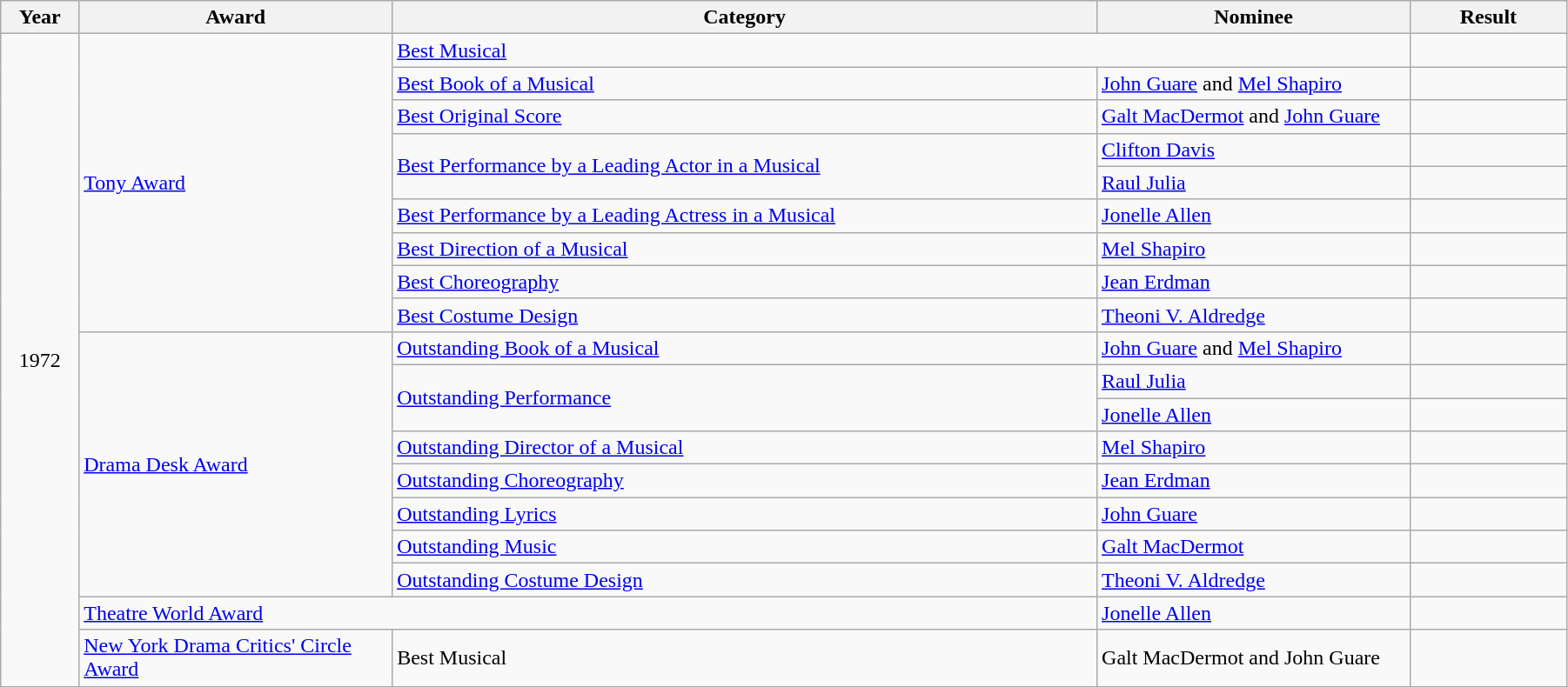<table class="wikitable" width="95%">
<tr>
<th width="5%">Year</th>
<th width="20%">Award</th>
<th width="45%">Category</th>
<th width="20%">Nominee</th>
<th width="10%">Result</th>
</tr>
<tr>
<td rowspan="19" align="center">1972</td>
<td rowspan="9"><a href='#'>Tony Award</a></td>
<td colspan="2"><a href='#'>Best Musical</a></td>
<td></td>
</tr>
<tr>
<td><a href='#'>Best Book of a Musical</a></td>
<td><a href='#'>John Guare</a> and <a href='#'>Mel Shapiro</a></td>
<td></td>
</tr>
<tr>
<td><a href='#'>Best Original Score</a></td>
<td><a href='#'>Galt MacDermot</a> and <a href='#'>John Guare</a></td>
<td></td>
</tr>
<tr>
<td rowspan="2"><a href='#'>Best Performance by a Leading Actor in a Musical</a></td>
<td><a href='#'>Clifton Davis</a></td>
<td></td>
</tr>
<tr>
<td><a href='#'>Raul Julia</a></td>
<td></td>
</tr>
<tr>
<td><a href='#'>Best Performance by a Leading Actress in a Musical</a></td>
<td><a href='#'>Jonelle Allen</a></td>
<td></td>
</tr>
<tr>
<td><a href='#'>Best Direction of a Musical</a></td>
<td><a href='#'>Mel Shapiro</a></td>
<td></td>
</tr>
<tr>
<td><a href='#'>Best Choreography</a></td>
<td><a href='#'>Jean Erdman</a></td>
<td></td>
</tr>
<tr>
<td><a href='#'>Best Costume Design</a></td>
<td><a href='#'>Theoni V. Aldredge</a></td>
<td></td>
</tr>
<tr>
<td rowspan="8"><a href='#'>Drama Desk Award</a></td>
<td><a href='#'>Outstanding Book of a Musical</a></td>
<td><a href='#'>John Guare</a> and <a href='#'>Mel Shapiro</a></td>
<td></td>
</tr>
<tr>
<td rowspan="2"><a href='#'>Outstanding Performance</a></td>
<td><a href='#'>Raul Julia</a></td>
<td></td>
</tr>
<tr>
<td><a href='#'>Jonelle Allen</a></td>
<td></td>
</tr>
<tr>
<td><a href='#'>Outstanding Director of a Musical</a></td>
<td><a href='#'>Mel Shapiro</a></td>
<td></td>
</tr>
<tr>
<td><a href='#'>Outstanding Choreography</a></td>
<td><a href='#'>Jean Erdman</a></td>
<td></td>
</tr>
<tr>
<td><a href='#'>Outstanding Lyrics</a></td>
<td><a href='#'>John Guare</a></td>
<td></td>
</tr>
<tr>
<td><a href='#'>Outstanding Music</a></td>
<td><a href='#'>Galt MacDermot</a></td>
<td></td>
</tr>
<tr>
<td><a href='#'>Outstanding Costume Design</a></td>
<td><a href='#'>Theoni V. Aldredge</a></td>
<td></td>
</tr>
<tr>
<td colspan="2"><a href='#'>Theatre World Award</a></td>
<td><a href='#'>Jonelle Allen</a></td>
<td></td>
</tr>
<tr>
<td><a href='#'>New York Drama Critics' Circle Award</a></td>
<td>Best Musical</td>
<td>Galt MacDermot and John Guare</td>
<td></td>
</tr>
</table>
